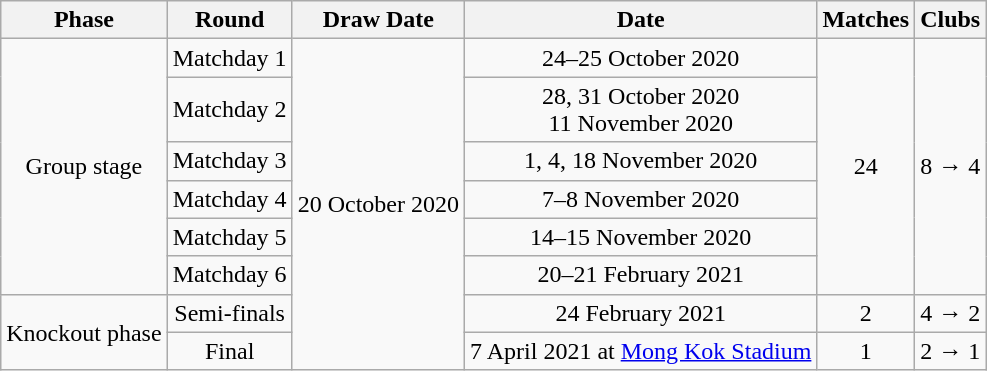<table class="wikitable">
<tr>
<th>Phase</th>
<th>Round</th>
<th>Draw Date</th>
<th>Date</th>
<th>Matches</th>
<th>Clubs</th>
</tr>
<tr align=center>
<td rowspan=6>Group stage</td>
<td>Matchday 1</td>
<td rowspan=8>20 October 2020</td>
<td>24–25 October 2020</td>
<td rowspan=6>24</td>
<td rowspan=6>8 → 4</td>
</tr>
<tr align=center>
<td>Matchday 2</td>
<td>28, 31 October 2020<br> 11 November 2020</td>
</tr>
<tr align=center>
<td>Matchday 3</td>
<td>1, 4, 18 November 2020</td>
</tr>
<tr align=center>
<td>Matchday 4</td>
<td>7–8 November 2020</td>
</tr>
<tr align=center>
<td>Matchday 5</td>
<td>14–15 November 2020</td>
</tr>
<tr align=center>
<td>Matchday 6</td>
<td>20–21 February 2021</td>
</tr>
<tr align=center>
<td rowspan=2>Knockout phase</td>
<td>Semi-finals</td>
<td>24 February 2021</td>
<td>2</td>
<td>4 → 2</td>
</tr>
<tr align=center>
<td>Final</td>
<td>7 April 2021 at <a href='#'>Mong Kok Stadium</a></td>
<td>1</td>
<td>2 → 1</td>
</tr>
</table>
